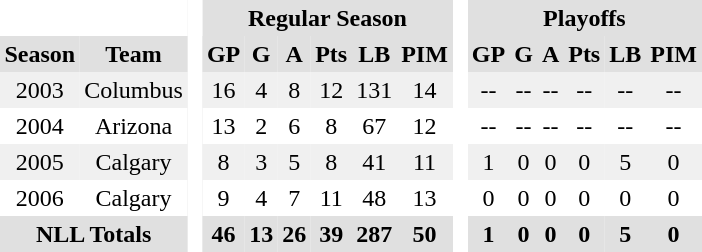<table BORDER="0" CELLPADDING="3" CELLSPACING="0">
<tr ALIGN="center" bgcolor="#e0e0e0">
<th colspan="2" bgcolor="#ffffff"> </th>
<th rowspan="99" bgcolor="#ffffff"> </th>
<th colspan="6">Regular Season</th>
<th rowspan="99" bgcolor="#ffffff"> </th>
<th colspan="6">Playoffs</th>
</tr>
<tr ALIGN="center" bgcolor="#e0e0e0">
<th>Season</th>
<th>Team</th>
<th>GP</th>
<th>G</th>
<th>A</th>
<th>Pts</th>
<th>LB</th>
<th>PIM</th>
<th>GP</th>
<th>G</th>
<th>A</th>
<th>Pts</th>
<th>LB</th>
<th>PIM</th>
</tr>
<tr ALIGN="center" bgcolor="#f0f0f0">
<td>2003</td>
<td>Columbus</td>
<td>16</td>
<td>4</td>
<td>8</td>
<td>12</td>
<td>131</td>
<td>14</td>
<td>--</td>
<td>--</td>
<td>--</td>
<td>--</td>
<td>--</td>
<td>--</td>
</tr>
<tr ALIGN="center">
<td>2004</td>
<td>Arizona</td>
<td>13</td>
<td>2</td>
<td>6</td>
<td>8</td>
<td>67</td>
<td>12</td>
<td>--</td>
<td>--</td>
<td>--</td>
<td>--</td>
<td>--</td>
<td>--</td>
</tr>
<tr ALIGN="center" bgcolor="#f0f0f0">
<td>2005</td>
<td>Calgary</td>
<td>8</td>
<td>3</td>
<td>5</td>
<td>8</td>
<td>41</td>
<td>11</td>
<td>1</td>
<td>0</td>
<td>0</td>
<td>0</td>
<td>5</td>
<td>0</td>
</tr>
<tr ALIGN="center">
<td>2006</td>
<td>Calgary</td>
<td>9</td>
<td>4</td>
<td>7</td>
<td>11</td>
<td>48</td>
<td>13</td>
<td>0</td>
<td>0</td>
<td>0</td>
<td>0</td>
<td>0</td>
<td>0</td>
</tr>
<tr ALIGN="center" bgcolor="#e0e0e0">
<th colspan="2">NLL Totals</th>
<th>46</th>
<th>13</th>
<th>26</th>
<th>39</th>
<th>287</th>
<th>50</th>
<th>1</th>
<th>0</th>
<th>0</th>
<th>0</th>
<th>5</th>
<th>0</th>
</tr>
</table>
